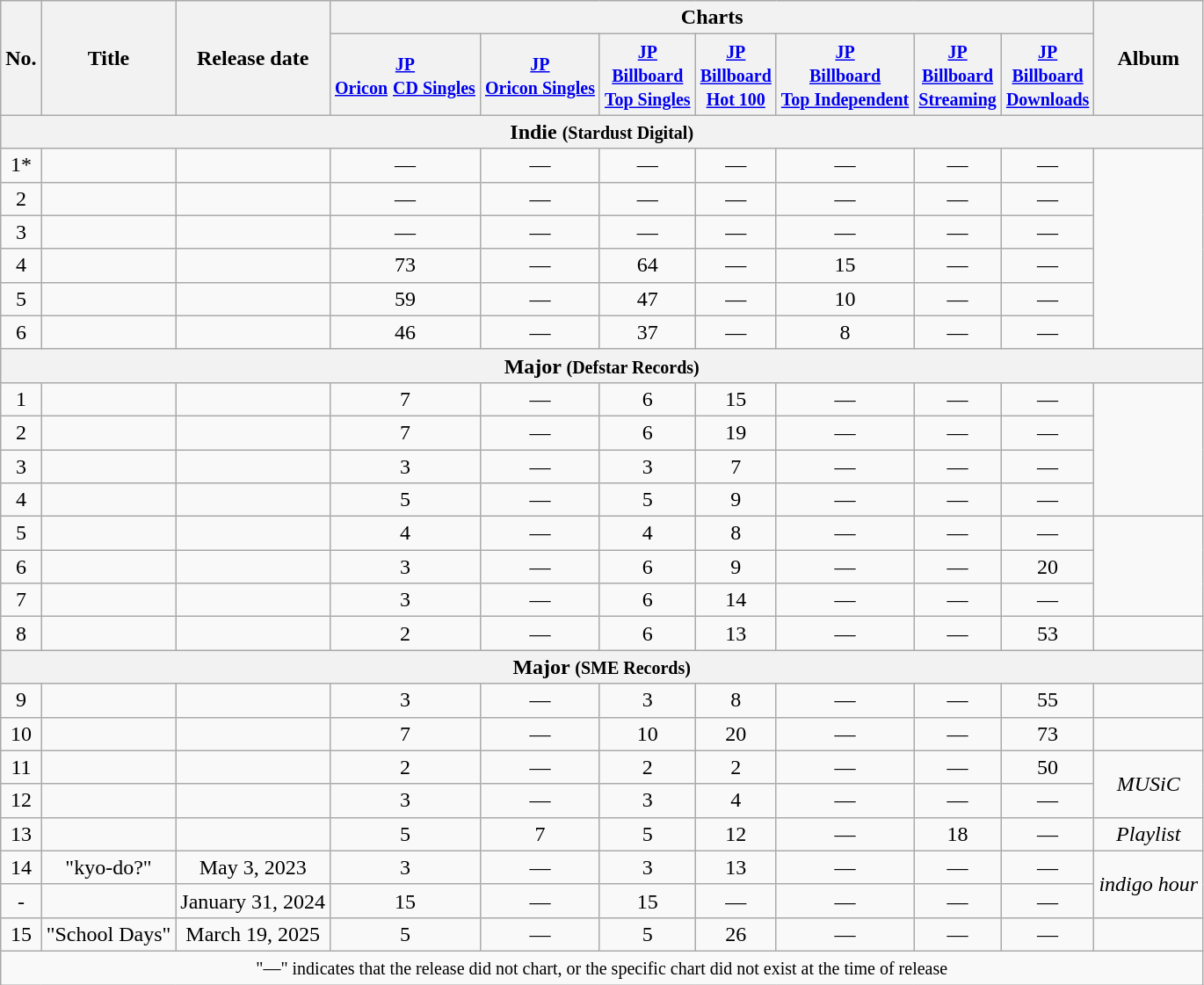<table class="wikitable" style="text-align:center; font-size:;">
<tr>
<th rowspan="2">No.</th>
<th rowspan="2">Title</th>
<th rowspan="2">Release date</th>
<th colspan="7">Charts</th>
<th rowspan="2">Album</th>
</tr>
<tr>
<th><small><a href='#'>JP<br>Oricon</a></small> <small><a href='#'>CD Singles</a><br></small></th>
<th><small><a href='#'>JP<br>Oricon Singles</a></small></th>
<th><small><a href='#'>JP <br>Billboard<br>Top Singles</a><br></small></th>
<th><small><a href='#'>JP <br>Billboard<br>Hot 100</a><br></small></th>
<th><small><a href='#'>JP <br>Billboard<br>Top Independent</a><br></small></th>
<th><small><a href='#'>JP <br>Billboard<br>Streaming</a></small></th>
<th><small><a href='#'>JP <br>Billboard<br>Downloads</a><br></small></th>
</tr>
<tr>
<th colspan="11">Indie <small>(Stardust Digital)</small></th>
</tr>
<tr>
<td>1*</td>
<td></td>
<td></td>
<td>—</td>
<td>—</td>
<td>—</td>
<td>—</td>
<td>—</td>
<td>—</td>
<td>—</td>
<td rowspan="6"></td>
</tr>
<tr>
<td>2</td>
<td></td>
<td></td>
<td>—</td>
<td>—</td>
<td>—</td>
<td>—</td>
<td>—</td>
<td>—</td>
<td>—</td>
</tr>
<tr>
<td>3</td>
<td></td>
<td></td>
<td>—</td>
<td>—</td>
<td>—</td>
<td>—</td>
<td>—</td>
<td>—</td>
<td>—</td>
</tr>
<tr>
<td>4</td>
<td></td>
<td></td>
<td>73</td>
<td>—</td>
<td>64</td>
<td>—</td>
<td>15</td>
<td>—</td>
<td>—</td>
</tr>
<tr>
<td>5</td>
<td></td>
<td></td>
<td>59</td>
<td>—</td>
<td>47</td>
<td>—</td>
<td>10</td>
<td>—</td>
<td>—</td>
</tr>
<tr>
<td>6</td>
<td></td>
<td></td>
<td>46</td>
<td>—</td>
<td>37</td>
<td>—</td>
<td>8</td>
<td>—</td>
<td>—</td>
</tr>
<tr>
<th colspan="11">Major <small>(Defstar Records)</small></th>
</tr>
<tr>
<td>1</td>
<td></td>
<td></td>
<td>7</td>
<td>—</td>
<td>6</td>
<td>15</td>
<td>—</td>
<td>—</td>
<td>—</td>
<td rowspan="4"></td>
</tr>
<tr>
<td>2</td>
<td></td>
<td></td>
<td>7</td>
<td>—</td>
<td>6</td>
<td>19</td>
<td>—</td>
<td>—</td>
<td>—</td>
</tr>
<tr>
<td>3</td>
<td></td>
<td></td>
<td>3</td>
<td>—</td>
<td>3</td>
<td>7</td>
<td>—</td>
<td>—</td>
<td>—</td>
</tr>
<tr>
<td>4</td>
<td></td>
<td></td>
<td>5</td>
<td>—</td>
<td>5</td>
<td>9</td>
<td>—</td>
<td>—</td>
<td>—</td>
</tr>
<tr>
<td>5</td>
<td></td>
<td></td>
<td>4</td>
<td>—</td>
<td>4</td>
<td>8</td>
<td>—</td>
<td>—</td>
<td>—</td>
<td rowspan="3"></td>
</tr>
<tr>
<td>6</td>
<td></td>
<td></td>
<td>3</td>
<td>—</td>
<td>6</td>
<td>9</td>
<td>—</td>
<td>—</td>
<td>20</td>
</tr>
<tr>
<td>7</td>
<td></td>
<td></td>
<td>3</td>
<td>—</td>
<td>6</td>
<td>14</td>
<td>—</td>
<td>—</td>
<td>—</td>
</tr>
<tr>
<td>8</td>
<td></td>
<td></td>
<td>2</td>
<td>—</td>
<td>6</td>
<td>13</td>
<td>—</td>
<td>—</td>
<td>53</td>
<td></td>
</tr>
<tr>
<th colspan="11">Major <small>(SME Records)</small></th>
</tr>
<tr>
<td>9</td>
<td></td>
<td></td>
<td>3</td>
<td>—</td>
<td>3</td>
<td>8</td>
<td>—</td>
<td>—</td>
<td>55</td>
<td></td>
</tr>
<tr>
<td>10</td>
<td></td>
<td></td>
<td>7</td>
<td>—</td>
<td>10</td>
<td>20</td>
<td>—</td>
<td>—</td>
<td>73</td>
<td></td>
</tr>
<tr>
<td>11</td>
<td></td>
<td></td>
<td>2</td>
<td>—</td>
<td>2</td>
<td>2</td>
<td>—</td>
<td>—</td>
<td>50</td>
<td rowspan="2"><em>MUSiC</em></td>
</tr>
<tr>
<td>12</td>
<td></td>
<td></td>
<td>3</td>
<td>—</td>
<td>3</td>
<td>4</td>
<td>—</td>
<td>—</td>
<td>—</td>
</tr>
<tr>
<td>13</td>
<td></td>
<td></td>
<td>5</td>
<td>7</td>
<td>5</td>
<td>12</td>
<td>—</td>
<td>18</td>
<td>—</td>
<td><em>Playlist</em></td>
</tr>
<tr>
<td>14</td>
<td>"kyo-do?"</td>
<td>May 3, 2023</td>
<td>3</td>
<td>—</td>
<td>3</td>
<td>13</td>
<td>—</td>
<td>—</td>
<td>—</td>
<td rowspan="2"><em>indigo hour</em></td>
</tr>
<tr>
<td>-</td>
<td></td>
<td>January 31, 2024</td>
<td>15</td>
<td>—</td>
<td>15</td>
<td>—</td>
<td>—</td>
<td>—</td>
<td>—</td>
</tr>
<tr>
<td>15</td>
<td>"School Days"</td>
<td>March 19, 2025</td>
<td>5</td>
<td>—</td>
<td>5</td>
<td>26</td>
<td>—</td>
<td>—</td>
<td>—</td>
<td></td>
</tr>
<tr>
<td colspan="11"><small>"—" indicates that the release did not chart, or the specific chart did not exist at the time of release</small></td>
</tr>
</table>
